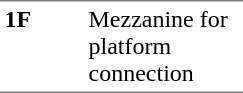<table border=0 cellspacing=0 cellpadding=3>
<tr>
<td style="border-bottom:solid 1px gray;border-top:solid 1px gray;" width=50 valign=top><strong>1F</strong></td>
<td style="border-top:solid 1px gray;border-bottom:solid 1px gray;" width=100 valign=top>Mezzanine for platform connection</td>
</tr>
</table>
